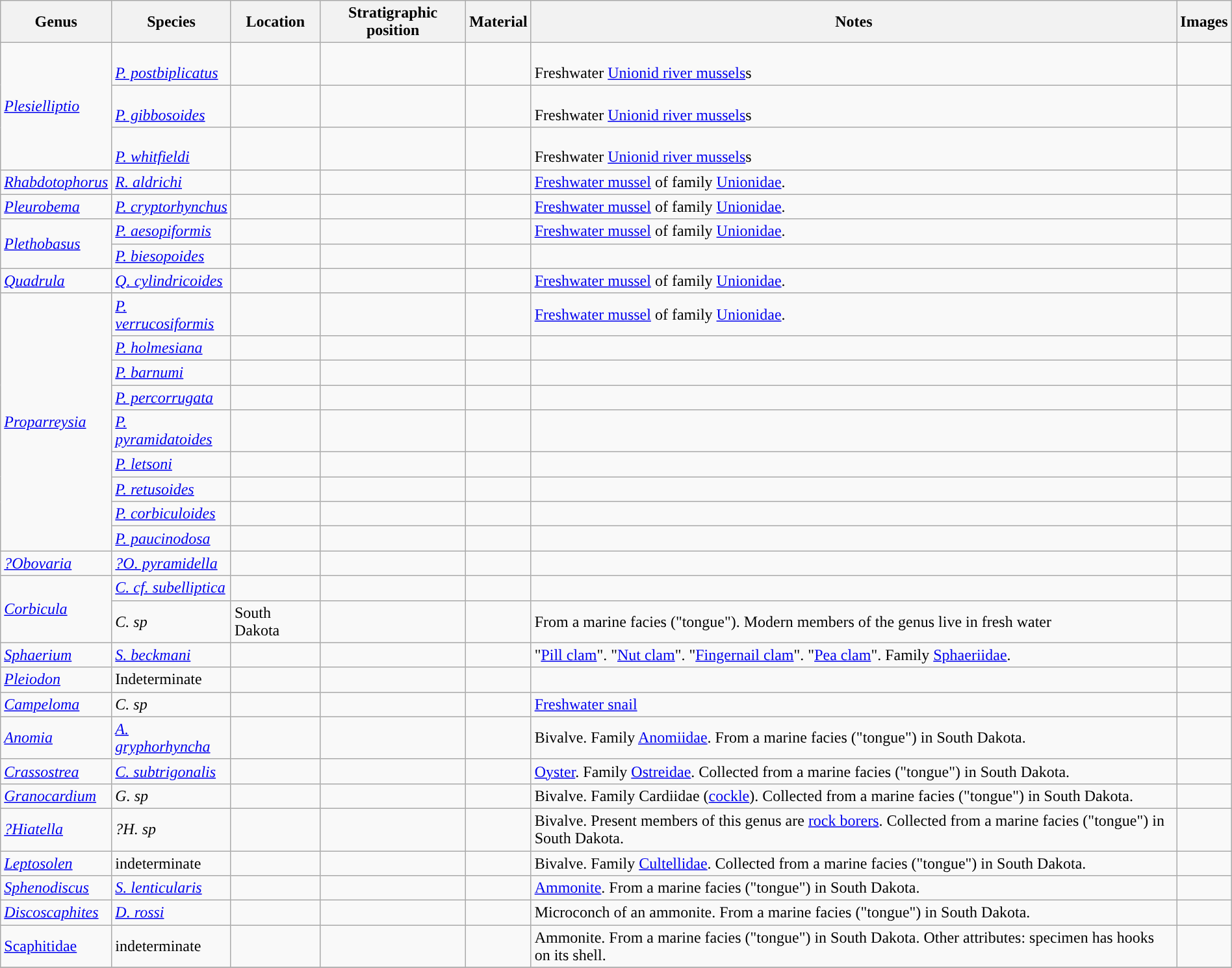<table class="wikitable sortable mw-collapsible" style="margin:auto; width:100%">
<tr>
<th>Genus</th>
<th>Species</th>
<th>Location</th>
<th>Stratigraphic position</th>
<th>Material</th>
<th>Notes</th>
<th>Images</th>
</tr>
<tr>
<td rowspan=3><em><a href='#'>Plesielliptio</a></em></td>
<td><br><em><a href='#'>P. postbiplicatus</a></em></td>
<td></td>
<td></td>
<td></td>
<td><br>Freshwater <a href='#'>Unionid river mussels</a>s</td>
<td></td>
</tr>
<tr>
<td><br><em><a href='#'>P. gibbosoides</a></em></td>
<td></td>
<td></td>
<td></td>
<td><br>Freshwater <a href='#'>Unionid river mussels</a>s</td>
<td></td>
</tr>
<tr>
<td><br><em><a href='#'>P. whitfieldi</a></em></td>
<td></td>
<td></td>
<td></td>
<td><br>Freshwater <a href='#'>Unionid river mussels</a>s</td>
<td></td>
</tr>
<tr>
<td><em><a href='#'>Rhabdotophorus</a></em></td>
<td><em><a href='#'>R. aldrichi</a></em></td>
<td></td>
<td></td>
<td></td>
<td><a href='#'>Freshwater mussel</a> of family <a href='#'>Unionidae</a>.</td>
<td></td>
</tr>
<tr>
<td><em><a href='#'>Pleurobema</a></em></td>
<td><em><a href='#'>P. cryptorhynchus</a></em></td>
<td></td>
<td></td>
<td></td>
<td><a href='#'>Freshwater mussel</a> of family <a href='#'>Unionidae</a>.</td>
<td></td>
</tr>
<tr>
<td rowspan=2><em><a href='#'>Plethobasus</a></em></td>
<td><em><a href='#'>P. aesopiformis</a></em></td>
<td></td>
<td></td>
<td></td>
<td><a href='#'>Freshwater mussel</a> of family <a href='#'>Unionidae</a>.</td>
<td></td>
</tr>
<tr>
<td><em><a href='#'>P. biesopoides</a></em></td>
<td></td>
<td></td>
<td></td>
<td></td>
<td></td>
</tr>
<tr>
<td><em><a href='#'>Quadrula</a></em></td>
<td><em><a href='#'>Q. cylindricoides</a></em></td>
<td></td>
<td></td>
<td></td>
<td><a href='#'>Freshwater mussel</a> of family <a href='#'>Unionidae</a>.</td>
<td></td>
</tr>
<tr>
<td rowspan=9><em><a href='#'>Proparreysia</a></em></td>
<td><em><a href='#'>P. verrucosiformis</a></em></td>
<td></td>
<td></td>
<td></td>
<td><a href='#'>Freshwater mussel</a> of family <a href='#'>Unionidae</a>.</td>
<td></td>
</tr>
<tr>
<td><em><a href='#'>P. holmesiana</a></em></td>
<td></td>
<td></td>
<td></td>
<td></td>
<td></td>
</tr>
<tr>
<td><em><a href='#'>P. barnumi</a></em></td>
<td></td>
<td></td>
<td></td>
<td></td>
<td></td>
</tr>
<tr>
<td><em><a href='#'>P. percorrugata</a></em></td>
<td></td>
<td></td>
<td></td>
<td></td>
<td></td>
</tr>
<tr>
<td><em><a href='#'>P. pyramidatoides</a></em></td>
<td></td>
<td></td>
<td></td>
<td></td>
<td></td>
</tr>
<tr>
<td><em><a href='#'>P. letsoni</a></em></td>
<td></td>
<td></td>
<td></td>
<td></td>
<td></td>
</tr>
<tr>
<td><em><a href='#'>P. retusoides</a></em></td>
<td></td>
<td></td>
<td></td>
<td></td>
<td></td>
</tr>
<tr>
<td><em><a href='#'>P. corbiculoides</a></em></td>
<td></td>
<td></td>
<td></td>
<td></td>
<td></td>
</tr>
<tr>
<td><em><a href='#'>P. paucinodosa</a></em></td>
<td></td>
<td></td>
<td></td>
<td></td>
<td></td>
</tr>
<tr>
<td><em><a href='#'>?Obovaria</a></em></td>
<td><em><a href='#'>?O. pyramidella</a></em></td>
<td></td>
<td></td>
<td></td>
<td></td>
<td></td>
</tr>
<tr>
<td rowspan=2><em><a href='#'>Corbicula</a></em></td>
<td><em><a href='#'>C. cf. subelliptica</a></em></td>
<td></td>
<td></td>
<td></td>
<td></td>
<td></td>
</tr>
<tr>
<td><em>C. sp</em></td>
<td>South Dakota</td>
<td></td>
<td></td>
<td>From a marine facies ("tongue"). Modern members of the genus live in fresh water</td>
<td></td>
</tr>
<tr>
<td><em><a href='#'>Sphaerium</a></em></td>
<td><em><a href='#'>S. beckmani</a></em></td>
<td></td>
<td></td>
<td></td>
<td>"<a href='#'>Pill clam</a>". "<a href='#'>Nut clam</a>". "<a href='#'>Fingernail clam</a>". "<a href='#'>Pea clam</a>". Family <a href='#'>Sphaeriidae</a>.</td>
<td></td>
</tr>
<tr>
<td><em><a href='#'>Pleiodon</a></em></td>
<td>Indeterminate</td>
<td></td>
<td></td>
<td></td>
<td></td>
<td></td>
</tr>
<tr>
<td><em><a href='#'>Campeloma</a></em></td>
<td><em>C. sp</em></td>
<td></td>
<td></td>
<td></td>
<td><a href='#'>Freshwater snail</a></td>
<td></td>
</tr>
<tr>
<td><em><a href='#'>Anomia</a></em></td>
<td><em><a href='#'>A. gryphorhyncha</a></em></td>
<td></td>
<td></td>
<td></td>
<td>Bivalve. Family <a href='#'>Anomiidae</a>. From a marine facies ("tongue") in South Dakota.</td>
<td></td>
</tr>
<tr>
<td><em><a href='#'>Crassostrea</a></em></td>
<td><em><a href='#'>C. subtrigonalis</a></em></td>
<td></td>
<td></td>
<td></td>
<td><a href='#'>Oyster</a>. Family <a href='#'>Ostreidae</a>. Collected from a marine facies ("tongue") in South Dakota.</td>
<td></td>
</tr>
<tr>
<td><em><a href='#'>Granocardium</a></em></td>
<td><em>G. sp</em></td>
<td></td>
<td></td>
<td></td>
<td>Bivalve. Family Cardiidae (<a href='#'>cockle</a>). Collected from a marine facies ("tongue") in South Dakota.</td>
<td></td>
</tr>
<tr>
<td><em><a href='#'>?Hiatella</a></em></td>
<td><em>?H. sp</em></td>
<td></td>
<td></td>
<td></td>
<td>Bivalve. Present members of this genus are <a href='#'>rock borers</a>. Collected from a marine facies ("tongue") in South Dakota.</td>
<td></td>
</tr>
<tr>
<td><em><a href='#'>Leptosolen</a></em></td>
<td>indeterminate</td>
<td></td>
<td></td>
<td></td>
<td>Bivalve. Family <a href='#'>Cultellidae</a>. Collected from a marine facies ("tongue") in South Dakota.</td>
<td></td>
</tr>
<tr>
<td><em><a href='#'>Sphenodiscus</a></em></td>
<td><em><a href='#'>S. lenticularis</a></em></td>
<td></td>
<td></td>
<td></td>
<td><a href='#'>Ammonite</a>. From a marine facies ("tongue") in South Dakota.</td>
<td></td>
</tr>
<tr>
<td><em><a href='#'>Discoscaphites</a></em></td>
<td><em><a href='#'>D. rossi</a></em></td>
<td></td>
<td></td>
<td></td>
<td>Microconch of an ammonite. From a marine facies ("tongue") in South Dakota.</td>
<td></td>
</tr>
<tr>
<td><a href='#'>Scaphitidae</a></td>
<td>indeterminate</td>
<td></td>
<td></td>
<td></td>
<td>Ammonite. From a marine facies ("tongue") in South Dakota. Other attributes: specimen has hooks on its shell.</td>
<td></td>
</tr>
<tr>
</tr>
</table>
